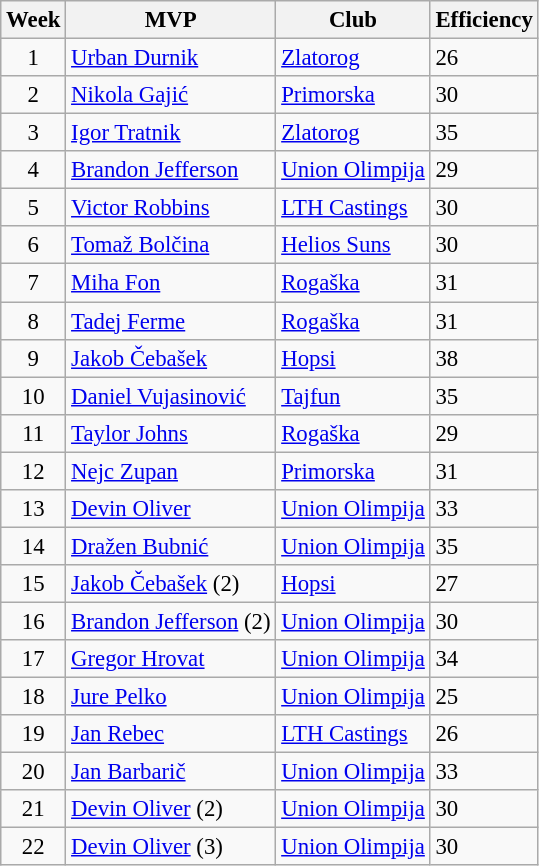<table class="wikitable sortable" style="font-size:95%;">
<tr>
<th>Week</th>
<th>MVP</th>
<th>Club</th>
<th>Efficiency</th>
</tr>
<tr>
<td style="text-align:center;">1</td>
<td> <a href='#'>Urban Durnik</a></td>
<td><a href='#'>Zlatorog</a></td>
<td>26</td>
</tr>
<tr>
<td style="text-align:center;">2</td>
<td> <a href='#'>Nikola Gajić</a></td>
<td><a href='#'>Primorska</a></td>
<td>30</td>
</tr>
<tr>
<td style="text-align:center;">3</td>
<td> <a href='#'>Igor Tratnik</a></td>
<td><a href='#'>Zlatorog</a></td>
<td>35</td>
</tr>
<tr>
<td style="text-align:center;">4</td>
<td> <a href='#'>Brandon Jefferson</a></td>
<td><a href='#'>Union Olimpija</a></td>
<td>29</td>
</tr>
<tr>
<td style="text-align:center;">5</td>
<td> <a href='#'>Victor Robbins</a></td>
<td><a href='#'>LTH Castings</a></td>
<td>30</td>
</tr>
<tr>
<td style="text-align:center;">6</td>
<td> <a href='#'>Tomaž Bolčina</a></td>
<td><a href='#'>Helios Suns</a></td>
<td>30</td>
</tr>
<tr>
<td style="text-align:center;">7</td>
<td> <a href='#'>Miha Fon</a></td>
<td><a href='#'>Rogaška</a></td>
<td>31</td>
</tr>
<tr>
<td style="text-align:center;">8</td>
<td> <a href='#'>Tadej Ferme</a></td>
<td><a href='#'>Rogaška</a></td>
<td>31</td>
</tr>
<tr>
<td style="text-align:center;">9</td>
<td> <a href='#'>Jakob Čebašek</a></td>
<td><a href='#'>Hopsi</a></td>
<td>38</td>
</tr>
<tr>
<td style="text-align:center;">10</td>
<td> <a href='#'>Daniel Vujasinović</a></td>
<td><a href='#'>Tajfun</a></td>
<td>35</td>
</tr>
<tr>
<td style="text-align:center;">11</td>
<td> <a href='#'>Taylor Johns</a></td>
<td><a href='#'>Rogaška</a></td>
<td>29</td>
</tr>
<tr>
<td style="text-align:center;">12</td>
<td> <a href='#'>Nejc Zupan</a></td>
<td><a href='#'>Primorska</a></td>
<td>31</td>
</tr>
<tr>
<td style="text-align:center;">13</td>
<td> <a href='#'>Devin Oliver</a></td>
<td><a href='#'>Union Olimpija</a></td>
<td>33</td>
</tr>
<tr>
<td style="text-align:center;">14</td>
<td> <a href='#'>Dražen Bubnić</a></td>
<td><a href='#'>Union Olimpija</a></td>
<td>35</td>
</tr>
<tr>
<td style="text-align:center;">15</td>
<td> <a href='#'>Jakob Čebašek</a> (2)</td>
<td><a href='#'>Hopsi</a></td>
<td>27</td>
</tr>
<tr>
<td style="text-align:center;">16</td>
<td> <a href='#'>Brandon Jefferson</a> (2)</td>
<td><a href='#'>Union Olimpija</a></td>
<td>30</td>
</tr>
<tr>
<td style="text-align:center;">17</td>
<td> <a href='#'>Gregor Hrovat</a></td>
<td><a href='#'>Union Olimpija</a></td>
<td>34</td>
</tr>
<tr>
<td style="text-align:center;">18</td>
<td> <a href='#'>Jure Pelko</a></td>
<td><a href='#'>Union Olimpija</a></td>
<td>25</td>
</tr>
<tr>
<td style="text-align:center;">19</td>
<td> <a href='#'>Jan Rebec</a></td>
<td><a href='#'>LTH Castings</a></td>
<td>26</td>
</tr>
<tr>
<td style="text-align:center;">20</td>
<td> <a href='#'>Jan Barbarič</a></td>
<td><a href='#'>Union Olimpija</a></td>
<td>33</td>
</tr>
<tr>
<td style="text-align:center;">21</td>
<td> <a href='#'>Devin Oliver</a> (2)</td>
<td><a href='#'>Union Olimpija</a></td>
<td>30</td>
</tr>
<tr>
<td style="text-align:center;">22</td>
<td> <a href='#'>Devin Oliver</a> (3)</td>
<td><a href='#'>Union Olimpija</a></td>
<td>30</td>
</tr>
</table>
